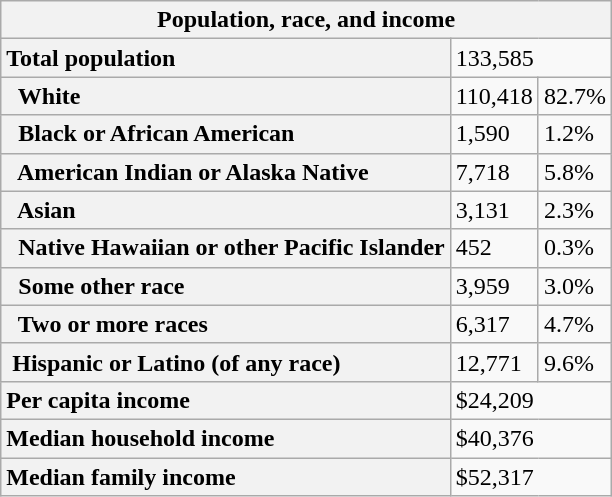<table class="wikitable collapsible collapsed">
<tr>
<th colspan="6">Population, race, and income</th>
</tr>
<tr>
<th scope="row" style="text-align: left;">Total population</th>
<td colspan="2">133,585</td>
</tr>
<tr>
<th scope="row" style="text-align: left;">  White</th>
<td>110,418</td>
<td>82.7%</td>
</tr>
<tr>
<th scope="row" style="text-align: left;">  Black or African American</th>
<td>1,590</td>
<td>1.2%</td>
</tr>
<tr>
<th scope="row" style="text-align: left;">  American Indian or Alaska Native</th>
<td>7,718</td>
<td>5.8%</td>
</tr>
<tr>
<th scope="row" style="text-align: left;">  Asian</th>
<td>3,131</td>
<td>2.3%</td>
</tr>
<tr>
<th scope="row" style="text-align: left;">  Native Hawaiian or other Pacific Islander</th>
<td>452</td>
<td>0.3%</td>
</tr>
<tr>
<th scope="row" style="text-align: left;">  Some other race</th>
<td>3,959</td>
<td>3.0%</td>
</tr>
<tr>
<th scope="row" style="text-align: left;">  Two or more races</th>
<td>6,317</td>
<td>4.7%</td>
</tr>
<tr>
<th scope="row" style="text-align: left;"> Hispanic or Latino (of any race)</th>
<td>12,771</td>
<td>9.6%</td>
</tr>
<tr>
<th scope="row" style="text-align: left;">Per capita income</th>
<td colspan="2">$24,209</td>
</tr>
<tr>
<th scope="row" style="text-align: left;">Median household income</th>
<td colspan="2">$40,376</td>
</tr>
<tr>
<th scope="row" style="text-align: left;">Median family income</th>
<td colspan="2">$52,317</td>
</tr>
</table>
